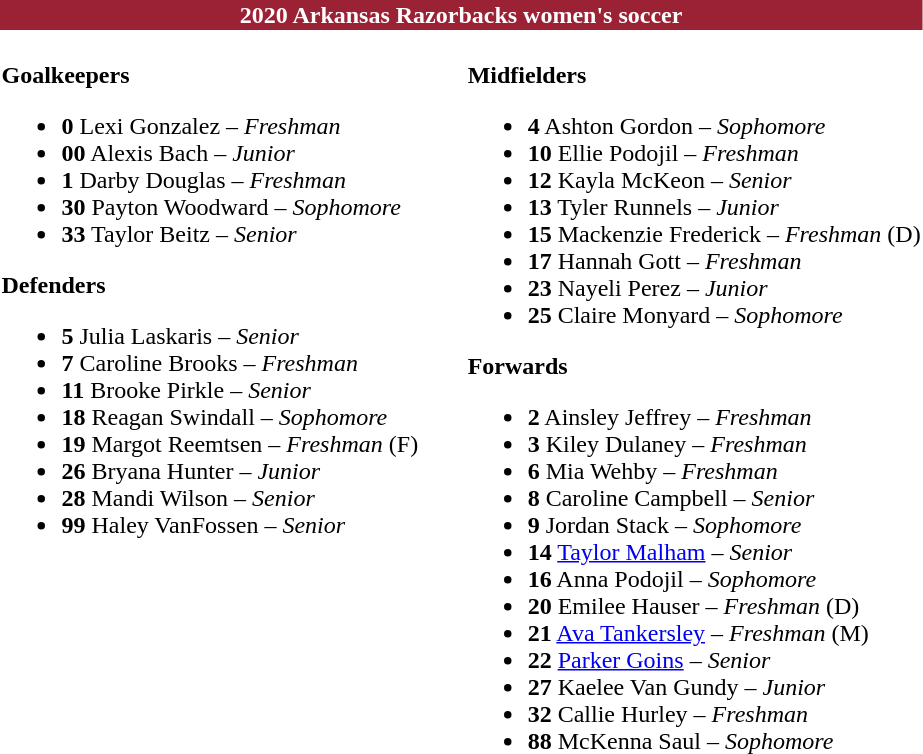<table class="toccolours" style="text-align: left;">
<tr>
<td colspan=11 style="color:#FFFFFF;background:#9B2235; text-align: center"><strong>2020 Arkansas Razorbacks women's soccer</strong></td>
</tr>
<tr>
<td valign="top"><br><strong>Goalkeepers</strong><ul><li> <strong>0</strong> Lexi Gonzalez – <em>Freshman</em></li><li><strong>00</strong> Alexis Bach –  <em>Junior</em></li><li> <strong>1</strong> Darby Douglas –  <em>Freshman</em></li><li><strong>30</strong> Payton Woodward –  <em>Sophomore</em></li><li><strong>33</strong> Taylor Beitz –  <em>Senior</em></li></ul><strong>Defenders</strong><ul><li> <strong>5</strong> Julia Laskaris – <em>Senior</em></li><li> <strong>7</strong> Caroline Brooks – <em>Freshman</em></li><li><strong>11</strong> Brooke Pirkle – <em>Senior</em></li><li><strong>18</strong> Reagan Swindall – <em>Sophomore</em></li><li><strong>19</strong> Margot Reemtsen – <em>Freshman</em> (F)</li><li><strong>26</strong> Bryana Hunter – <em>Junior</em></li><li><strong>28</strong> Mandi Wilson –  <em>Senior</em></li><li><strong>99</strong> Haley VanFossen – <em>Senior</em></li></ul></td>
<td width="25"> </td>
<td valign="top"><br><strong>Midfielders</strong><ul><li> <strong>4</strong> Ashton Gordon – <em>Sophomore</em></li><li><strong>10</strong> Ellie Podojil – <em>Freshman</em></li><li><strong>12</strong> Kayla McKeon –  <em>Senior</em></li><li><strong>13</strong> Tyler Runnels – <em>Junior</em></li><li><strong>15</strong> Mackenzie Frederick – <em>Freshman</em> (D)</li><li><strong>17</strong> Hannah Gott – <em>Freshman</em></li><li><strong>23</strong> Nayeli Perez –  <em>Junior</em></li><li><strong>25</strong> Claire Monyard – <em>Sophomore</em></li></ul><strong>Forwards</strong><ul><li> <strong>2</strong> Ainsley Jeffrey – <em>Freshman</em></li><li> <strong>3</strong> Kiley Dulaney – <em>Freshman</em></li><li> <strong>6</strong> Mia Wehby – <em>Freshman</em></li><li> <strong>8</strong> Caroline Campbell – <em>Senior</em></li><li> <strong>9</strong> Jordan Stack – <em>Sophomore</em></li><li><strong>14</strong> <a href='#'>Taylor Malham</a> – <em>Senior</em></li><li><strong>16</strong> Anna Podojil – <em>Sophomore</em></li><li><strong>20</strong> Emilee Hauser – <em>Freshman</em> (D)</li><li><strong>21</strong> <a href='#'>Ava Tankersley</a> – <em>Freshman</em> (M)</li><li><strong>22</strong> <a href='#'>Parker Goins</a> – <em>Senior</em></li><li><strong>27</strong> Kaelee Van Gundy – <em>Junior</em></li><li><strong>32</strong> Callie Hurley – <em>Freshman</em></li><li><strong>88</strong> McKenna Saul – <em>Sophomore</em></li></ul></td>
</tr>
</table>
